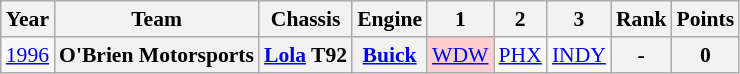<table class="wikitable" style="text-align:center; font-size:90%">
<tr>
<th>Year</th>
<th>Team</th>
<th>Chassis</th>
<th>Engine</th>
<th>1</th>
<th>2</th>
<th>3</th>
<th>Rank</th>
<th>Points</th>
</tr>
<tr>
<td rowspan=1><a href='#'>1996</a></td>
<th rowspan=1>O'Brien Motorsports</th>
<th><a href='#'>Lola</a> T92</th>
<th rowspan=1><a href='#'>Buick</a></th>
<td style="background:#FFCFCF;"><a href='#'>WDW</a><br></td>
<td><a href='#'>PHX</a></td>
<td><a href='#'>INDY</a></td>
<th>-</th>
<th>0</th>
</tr>
</table>
